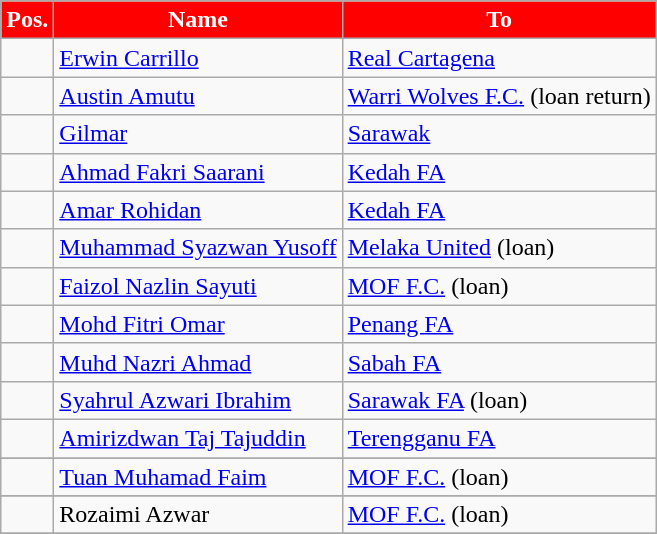<table class="wikitable sortable">
<tr>
<th style="background:Red; color:White;">Pos.</th>
<th style="background:Red; color:White;">Name</th>
<th style="background:Red; color:White;">To</th>
</tr>
<tr>
<td></td>
<td> <a href='#'>Erwin Carrillo</a></td>
<td> <a href='#'>Real Cartagena</a></td>
</tr>
<tr>
<td></td>
<td> <a href='#'>Austin Amutu</a></td>
<td> <a href='#'>Warri Wolves F.C.</a> (loan return)</td>
</tr>
<tr>
<td></td>
<td> <a href='#'>Gilmar</a></td>
<td> <a href='#'>Sarawak</a></td>
</tr>
<tr>
<td></td>
<td> <a href='#'>Ahmad Fakri Saarani</a></td>
<td> <a href='#'>Kedah FA</a></td>
</tr>
<tr>
<td></td>
<td> <a href='#'>Amar Rohidan</a></td>
<td> <a href='#'>Kedah FA</a></td>
</tr>
<tr>
<td></td>
<td> <a href='#'>Muhammad Syazwan Yusoff</a></td>
<td> <a href='#'>Melaka United</a> (loan)</td>
</tr>
<tr>
<td></td>
<td> <a href='#'>Faizol Nazlin Sayuti</a></td>
<td> <a href='#'>MOF F.C.</a> (loan)</td>
</tr>
<tr>
<td></td>
<td> <a href='#'>Mohd Fitri Omar</a></td>
<td> <a href='#'>Penang FA</a></td>
</tr>
<tr>
<td></td>
<td> <a href='#'>Muhd Nazri Ahmad</a></td>
<td> <a href='#'>Sabah FA</a></td>
</tr>
<tr>
<td></td>
<td> <a href='#'>Syahrul Azwari Ibrahim</a></td>
<td> <a href='#'>Sarawak FA</a> (loan)</td>
</tr>
<tr>
<td></td>
<td> <a href='#'>Amirizdwan Taj Tajuddin</a></td>
<td> <a href='#'>Terengganu FA</a></td>
</tr>
<tr>
</tr>
<tr>
<td></td>
<td> <a href='#'>Tuan Muhamad Faim</a></td>
<td> <a href='#'>MOF F.C.</a> (loan)</td>
</tr>
<tr>
</tr>
<tr>
<td></td>
<td> Rozaimi Azwar</td>
<td> <a href='#'>MOF F.C.</a> (loan)</td>
</tr>
<tr>
</tr>
</table>
